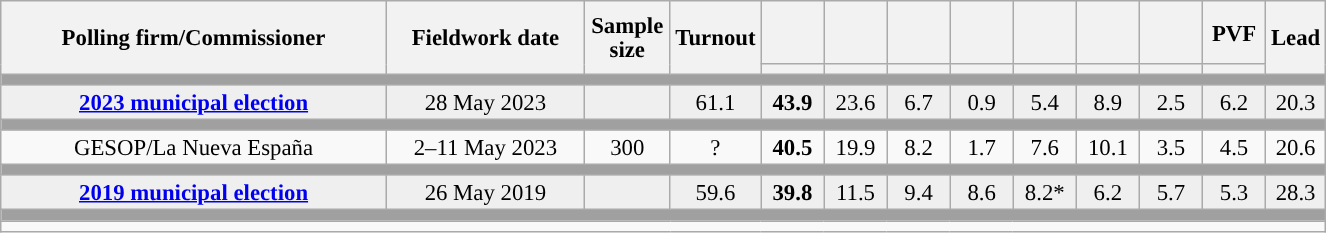<table class="wikitable collapsible collapsed" style="text-align:center; font-size:95%; line-height:16px;">
<tr style="height:42px;">
<th style="width:250px;" rowspan="2">Polling firm/Commissioner</th>
<th style="width:125px;" rowspan="2">Fieldwork date</th>
<th style="width:50px;" rowspan="2">Sample size</th>
<th style="width:45px;" rowspan="2">Turnout</th>
<th style="width:35px;"></th>
<th style="width:35px;"></th>
<th style="width:35px;"></th>
<th style="width:35px;"></th>
<th style="width:35px;"></th>
<th style="width:35px;"></th>
<th style="width:35px;"></th>
<th style="width:35px;">PVF</th>
<th style="width:30px;" rowspan="2">Lead</th>
</tr>
<tr>
<th style="color:inherit;background:"></th>
<th style="color:inherit;background:"></th>
<th style="color:inherit;background:"></th>
<th style="color:inherit;background:"></th>
<th style="color:inherit;background:"></th>
<th style="color:inherit;background:"></th>
<th style="color:inherit;background:"></th>
<th style="color:inherit;background:"></th>
</tr>
<tr>
<td colspan="13" style="background:#A0A0A0"></td>
</tr>
<tr style="background:#EFEFEF;">
<td><strong><a href='#'>2023 municipal election</a></strong></td>
<td>28 May 2023</td>
<td></td>
<td>61.1</td>
<td><strong>43.9</strong><br></td>
<td>23.6<br></td>
<td>6.7<br></td>
<td>0.9<br></td>
<td>5.4<br></td>
<td>8.9<br></td>
<td>2.5<br></td>
<td>6.2<br></td>
<td style="background:">20.3</td>
</tr>
<tr>
<td colspan="13" style="background:#A0A0A0"></td>
</tr>
<tr>
<td>GESOP/La Nueva España</td>
<td>2–11 May 2023</td>
<td>300</td>
<td>?</td>
<td><strong>40.5</strong><br></td>
<td>19.9<br></td>
<td>8.2<br></td>
<td>1.7<br></td>
<td>7.6<br></td>
<td>10.1<br></td>
<td>3.5<br></td>
<td>4.5<br></td>
<td style="background:">20.6</td>
</tr>
<tr>
<td colspan="13" style="background:#A0A0A0"></td>
</tr>
<tr style="background:#EFEFEF;">
<td><strong><a href='#'>2019 municipal election</a></strong></td>
<td>26 May 2019</td>
<td></td>
<td>59.6</td>
<td><strong>39.8</strong><br></td>
<td>11.5<br></td>
<td>9.4<br></td>
<td>8.6<br></td>
<td>8.2*<br></td>
<td>6.2<br></td>
<td>5.7<br></td>
<td>5.3<br></td>
<td style="background:">28.3</td>
</tr>
<tr>
<td colspan="13" style="background:#A0A0A0"></td>
</tr>
<tr>
<td align="left" colspan="13"></td>
</tr>
</table>
